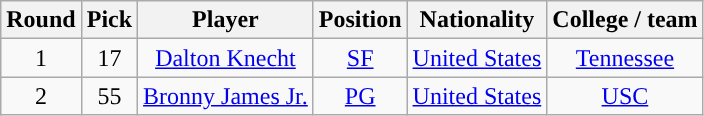<table class="wikitable sortable sortable">
<tr>
<th>Round</th>
<th>Pick</th>
<th>Player</th>
<th>Position</th>
<th>Nationality</th>
<th>College / team</th>
</tr>
<tr style="text-align: center">
<td>1</td>
<td>17</td>
<td><a href='#'>Dalton Knecht</a></td>
<td><a href='#'>SF</a></td>
<td> <a href='#'>United States</a></td>
<td><a href='#'>Tennessee</a></td>
</tr>
<tr style="text-align: center">
<td>2</td>
<td>55</td>
<td><a href='#'>Bronny James Jr.</a></td>
<td><a href='#'>PG</a></td>
<td> <a href='#'>United States</a></td>
<td><a href='#'>USC</a></td>
</tr>
</table>
